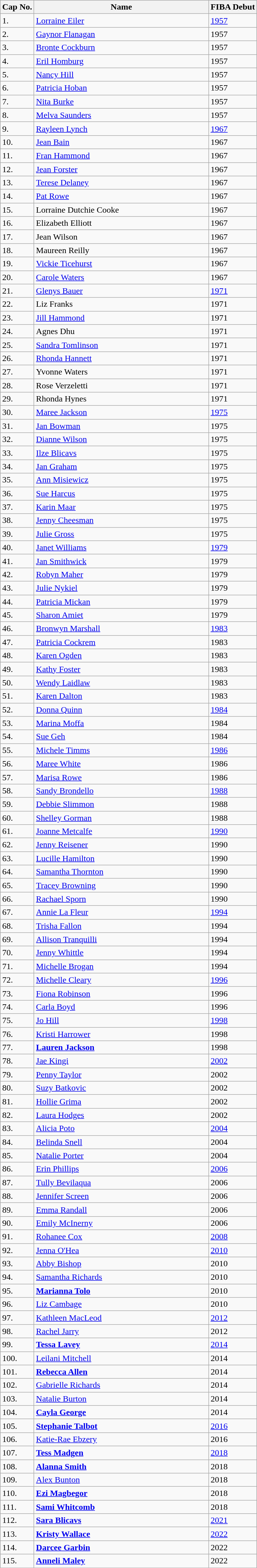<table class="wikitable collapsible collapsed" style="text-align: left; font-size:100%">
<tr>
<th>Cap No.</th>
<th style="width:20em">Name</th>
<th>FIBA Debut</th>
</tr>
<tr>
<td>1.</td>
<td><a href='#'>Lorraine Eiler</a></td>
<td><a href='#'>1957</a></td>
</tr>
<tr>
<td>2.</td>
<td><a href='#'>Gaynor Flanagan</a></td>
<td>1957</td>
</tr>
<tr>
<td>3.</td>
<td><a href='#'>Bronte Cockburn</a></td>
<td>1957</td>
</tr>
<tr>
<td>4.</td>
<td><a href='#'>Eril Homburg</a></td>
<td>1957</td>
</tr>
<tr>
<td>5.</td>
<td><a href='#'>Nancy Hill</a></td>
<td>1957</td>
</tr>
<tr>
<td>6.</td>
<td><a href='#'>Patricia Hoban</a></td>
<td>1957</td>
</tr>
<tr>
<td>7.</td>
<td><a href='#'>Nita Burke</a></td>
<td>1957</td>
</tr>
<tr>
<td>8.</td>
<td><a href='#'>Melva Saunders</a></td>
<td>1957</td>
</tr>
<tr>
<td>9.</td>
<td><a href='#'>Rayleen Lynch</a></td>
<td><a href='#'>1967</a></td>
</tr>
<tr>
<td>10.</td>
<td><a href='#'>Jean Bain</a></td>
<td>1967</td>
</tr>
<tr>
<td>11.</td>
<td><a href='#'>Fran Hammond</a></td>
<td>1967</td>
</tr>
<tr>
<td>12.</td>
<td><a href='#'>Jean Forster</a></td>
<td>1967</td>
</tr>
<tr>
<td>13.</td>
<td><a href='#'>Terese Delaney</a></td>
<td>1967</td>
</tr>
<tr>
<td>14.</td>
<td><a href='#'>Pat Rowe</a></td>
<td>1967</td>
</tr>
<tr>
<td>15.</td>
<td>Lorraine Dutchie Cooke</td>
<td>1967</td>
</tr>
<tr>
<td>16.</td>
<td>Elizabeth Elliott</td>
<td>1967</td>
</tr>
<tr>
<td>17.</td>
<td>Jean Wilson</td>
<td>1967</td>
</tr>
<tr>
<td>18.</td>
<td>Maureen Reilly</td>
<td>1967</td>
</tr>
<tr>
<td>19.</td>
<td><a href='#'>Vickie Ticehurst</a></td>
<td>1967</td>
</tr>
<tr>
<td>20.</td>
<td><a href='#'>Carole Waters</a></td>
<td>1967</td>
</tr>
<tr>
<td>21.</td>
<td><a href='#'>Glenys Bauer</a></td>
<td><a href='#'>1971</a></td>
</tr>
<tr>
<td>22.</td>
<td>Liz Franks</td>
<td>1971</td>
</tr>
<tr>
<td>23.</td>
<td><a href='#'>Jill Hammond</a></td>
<td>1971</td>
</tr>
<tr>
<td>24.</td>
<td>Agnes Dhu</td>
<td>1971</td>
</tr>
<tr>
<td>25.</td>
<td><a href='#'>Sandra Tomlinson</a></td>
<td>1971</td>
</tr>
<tr>
<td>26.</td>
<td><a href='#'>Rhonda Hannett</a></td>
<td>1971</td>
</tr>
<tr>
<td>27.</td>
<td>Yvonne Waters</td>
<td>1971</td>
</tr>
<tr>
<td>28.</td>
<td>Rose Verzeletti</td>
<td>1971</td>
</tr>
<tr>
<td>29.</td>
<td>Rhonda Hynes</td>
<td>1971</td>
</tr>
<tr>
<td>30.</td>
<td><a href='#'>Maree Jackson</a></td>
<td><a href='#'>1975</a></td>
</tr>
<tr>
<td>31.</td>
<td><a href='#'>Jan Bowman</a></td>
<td>1975</td>
</tr>
<tr>
<td>32.</td>
<td><a href='#'>Dianne Wilson</a></td>
<td>1975</td>
</tr>
<tr>
<td>33.</td>
<td><a href='#'>Ilze Blicavs</a></td>
<td>1975</td>
</tr>
<tr>
<td>34.</td>
<td><a href='#'>Jan Graham</a></td>
<td>1975</td>
</tr>
<tr>
<td>35.</td>
<td><a href='#'>Ann Misiewicz</a></td>
<td>1975</td>
</tr>
<tr>
<td>36.</td>
<td><a href='#'>Sue Harcus</a></td>
<td>1975</td>
</tr>
<tr>
<td>37.</td>
<td><a href='#'>Karin Maar</a></td>
<td>1975</td>
</tr>
<tr>
<td>38.</td>
<td><a href='#'>Jenny Cheesman</a></td>
<td>1975</td>
</tr>
<tr>
<td>39.</td>
<td><a href='#'>Julie Gross</a></td>
<td>1975</td>
</tr>
<tr>
<td>40.</td>
<td><a href='#'>Janet Williams</a></td>
<td><a href='#'>1979</a></td>
</tr>
<tr>
<td>41.</td>
<td><a href='#'>Jan Smithwick</a></td>
<td>1979</td>
</tr>
<tr>
<td>42.</td>
<td><a href='#'>Robyn Maher</a></td>
<td>1979</td>
</tr>
<tr>
<td>43.</td>
<td><a href='#'>Julie Nykiel</a></td>
<td>1979</td>
</tr>
<tr>
<td>44.</td>
<td><a href='#'>Patricia Mickan</a></td>
<td>1979</td>
</tr>
<tr>
<td>45.</td>
<td><a href='#'>Sharon Amiet</a></td>
<td>1979</td>
</tr>
<tr>
<td>46.</td>
<td><a href='#'>Bronwyn Marshall</a></td>
<td><a href='#'>1983</a></td>
</tr>
<tr>
<td>47.</td>
<td><a href='#'>Patricia Cockrem</a></td>
<td>1983</td>
</tr>
<tr>
<td>48.</td>
<td><a href='#'>Karen Ogden</a></td>
<td>1983</td>
</tr>
<tr>
<td>49.</td>
<td><a href='#'>Kathy Foster</a></td>
<td>1983</td>
</tr>
<tr>
<td>50.</td>
<td><a href='#'>Wendy Laidlaw</a></td>
<td>1983</td>
</tr>
<tr>
<td>51.</td>
<td><a href='#'>Karen Dalton</a></td>
<td>1983</td>
</tr>
<tr>
<td>52.</td>
<td><a href='#'>Donna Quinn</a></td>
<td><a href='#'>1984</a></td>
</tr>
<tr>
<td>53.</td>
<td><a href='#'>Marina Moffa</a></td>
<td>1984</td>
</tr>
<tr>
<td>54.</td>
<td><a href='#'>Sue Geh</a> </td>
<td>1984</td>
</tr>
<tr>
<td>55.</td>
<td><a href='#'>Michele Timms</a></td>
<td><a href='#'>1986</a></td>
</tr>
<tr>
<td>56.</td>
<td><a href='#'>Maree White</a></td>
<td>1986</td>
</tr>
<tr>
<td>57.</td>
<td><a href='#'>Marisa Rowe</a></td>
<td>1986</td>
</tr>
<tr>
<td>58.</td>
<td><a href='#'>Sandy Brondello</a></td>
<td><a href='#'>1988</a></td>
</tr>
<tr>
<td>59.</td>
<td><a href='#'>Debbie Slimmon</a></td>
<td>1988</td>
</tr>
<tr>
<td>60.</td>
<td><a href='#'>Shelley Gorman</a></td>
<td>1988</td>
</tr>
<tr>
<td>61.</td>
<td><a href='#'>Joanne Metcalfe</a></td>
<td><a href='#'>1990</a></td>
</tr>
<tr>
<td>62.</td>
<td><a href='#'>Jenny Reisener</a></td>
<td>1990</td>
</tr>
<tr>
<td>63.</td>
<td><a href='#'>Lucille Hamilton</a></td>
<td>1990</td>
</tr>
<tr>
<td>64.</td>
<td><a href='#'>Samantha Thornton</a></td>
<td>1990</td>
</tr>
<tr>
<td>65.</td>
<td><a href='#'>Tracey Browning</a></td>
<td>1990</td>
</tr>
<tr>
<td>66.</td>
<td><a href='#'>Rachael Sporn</a></td>
<td>1990</td>
</tr>
<tr>
<td>67.</td>
<td><a href='#'>Annie La Fleur</a></td>
<td><a href='#'>1994</a></td>
</tr>
<tr>
<td>68.</td>
<td><a href='#'>Trisha Fallon</a></td>
<td>1994</td>
</tr>
<tr>
<td>69.</td>
<td><a href='#'>Allison Tranquilli</a></td>
<td>1994</td>
</tr>
<tr>
<td>70.</td>
<td><a href='#'>Jenny Whittle</a></td>
<td>1994</td>
</tr>
<tr>
<td>71.</td>
<td><a href='#'>Michelle Brogan</a></td>
<td>1994</td>
</tr>
<tr>
<td>72.</td>
<td><a href='#'>Michelle Cleary</a></td>
<td><a href='#'>1996</a></td>
</tr>
<tr>
<td>73.</td>
<td><a href='#'>Fiona Robinson</a></td>
<td>1996</td>
</tr>
<tr>
<td>74.</td>
<td><a href='#'>Carla Boyd</a></td>
<td>1996</td>
</tr>
<tr>
<td>75.</td>
<td><a href='#'>Jo Hill</a></td>
<td><a href='#'>1998</a></td>
</tr>
<tr>
<td>76.</td>
<td><a href='#'>Kristi Harrower</a></td>
<td>1998</td>
</tr>
<tr>
<td>77.</td>
<td><strong><a href='#'>Lauren Jackson</a></strong></td>
<td>1998</td>
</tr>
<tr>
<td>78.</td>
<td><a href='#'>Jae Kingi</a></td>
<td><a href='#'>2002</a></td>
</tr>
<tr>
<td>79.</td>
<td><a href='#'>Penny Taylor</a></td>
<td>2002</td>
</tr>
<tr>
<td>80.</td>
<td><a href='#'>Suzy Batkovic</a></td>
<td>2002</td>
</tr>
<tr>
<td>81.</td>
<td><a href='#'>Hollie Grima</a></td>
<td>2002</td>
</tr>
<tr>
<td>82.</td>
<td><a href='#'>Laura Hodges</a></td>
<td>2002</td>
</tr>
<tr>
<td>83.</td>
<td><a href='#'>Alicia Poto</a></td>
<td><a href='#'>2004</a></td>
</tr>
<tr>
<td>84.</td>
<td><a href='#'>Belinda Snell</a></td>
<td>2004</td>
</tr>
<tr>
<td>85.</td>
<td><a href='#'>Natalie Porter</a></td>
<td>2004</td>
</tr>
<tr>
<td>86.</td>
<td><a href='#'>Erin Phillips</a></td>
<td><a href='#'>2006</a></td>
</tr>
<tr>
<td>87.</td>
<td><a href='#'>Tully Bevilaqua</a></td>
<td>2006</td>
</tr>
<tr>
<td>88.</td>
<td><a href='#'>Jennifer Screen</a></td>
<td>2006</td>
</tr>
<tr>
<td>89.</td>
<td><a href='#'>Emma Randall</a></td>
<td>2006</td>
</tr>
<tr>
<td>90.</td>
<td><a href='#'>Emily McInerny</a></td>
<td>2006</td>
</tr>
<tr>
<td>91.</td>
<td><a href='#'>Rohanee Cox</a></td>
<td><a href='#'>2008</a></td>
</tr>
<tr>
<td>92.</td>
<td><a href='#'>Jenna O'Hea</a></td>
<td><a href='#'>2010</a></td>
</tr>
<tr>
<td>93.</td>
<td><a href='#'>Abby Bishop</a></td>
<td>2010</td>
</tr>
<tr>
<td>94.</td>
<td><a href='#'>Samantha Richards</a></td>
<td>2010</td>
</tr>
<tr>
<td>95.</td>
<td><strong><a href='#'>Marianna Tolo</a></strong></td>
<td>2010</td>
</tr>
<tr>
<td>96.</td>
<td><a href='#'>Liz Cambage</a></td>
<td>2010</td>
</tr>
<tr>
<td>97.</td>
<td><a href='#'>Kathleen MacLeod</a></td>
<td><a href='#'>2012</a></td>
</tr>
<tr>
<td>98.</td>
<td><a href='#'>Rachel Jarry</a></td>
<td>2012</td>
</tr>
<tr>
<td>99.</td>
<td><strong><a href='#'>Tessa Lavey</a></strong></td>
<td><a href='#'>2014</a></td>
</tr>
<tr>
<td>100.</td>
<td><a href='#'>Leilani Mitchell</a></td>
<td>2014</td>
</tr>
<tr>
<td>101.</td>
<td><strong><a href='#'>Rebecca Allen</a></strong></td>
<td>2014</td>
</tr>
<tr>
<td>102.</td>
<td><a href='#'>Gabrielle Richards</a></td>
<td>2014</td>
</tr>
<tr>
<td>103.</td>
<td><a href='#'>Natalie Burton</a></td>
<td>2014</td>
</tr>
<tr>
<td>104.</td>
<td><strong><a href='#'>Cayla George</a></strong></td>
<td>2014</td>
</tr>
<tr>
<td>105.</td>
<td><strong><a href='#'>Stephanie Talbot</a></strong></td>
<td><a href='#'>2016</a></td>
</tr>
<tr>
<td>106.</td>
<td><a href='#'>Katie-Rae Ebzery</a></td>
<td>2016</td>
</tr>
<tr>
<td>107.</td>
<td><strong><a href='#'>Tess Madgen</a></strong></td>
<td><a href='#'>2018</a></td>
</tr>
<tr>
<td>108.</td>
<td><strong><a href='#'>Alanna Smith</a></strong></td>
<td>2018</td>
</tr>
<tr>
<td>109.</td>
<td><a href='#'>Alex Bunton</a></td>
<td>2018</td>
</tr>
<tr>
<td>110.</td>
<td><strong><a href='#'>Ezi Magbegor</a></strong></td>
<td>2018</td>
</tr>
<tr>
<td>111.</td>
<td><strong><a href='#'>Sami Whitcomb</a></strong></td>
<td>2018</td>
</tr>
<tr>
<td>112.</td>
<td><strong><a href='#'>Sara Blicavs</a></strong></td>
<td><a href='#'>2021</a></td>
</tr>
<tr>
<td>113.</td>
<td><strong><a href='#'>Kristy Wallace</a></strong></td>
<td><a href='#'>2022</a></td>
</tr>
<tr>
<td>114.</td>
<td><strong><a href='#'>Darcee Garbin</a></strong></td>
<td>2022</td>
</tr>
<tr>
<td>115.</td>
<td><strong><a href='#'>Anneli Maley</a></strong></td>
<td>2022</td>
</tr>
</table>
